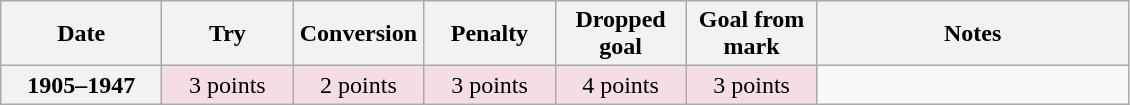<table class="wikitable">
<tr>
<th scope="col" style="width:100px;">Date</th>
<th scope="col" style="width:80px;">Try</th>
<th scope="col" style="width:80px;">Conversion</th>
<th scope="col" style="width:80px;">Penalty</th>
<th scope="col" style="width:80px;">Dropped goal</th>
<th scope="col" style="width:80px;">Goal from mark</th>
<th scope="col" style="width:200px;">Notes<br></th>
</tr>
<tr style="text-align:center;background:#F4DDE7;">
<th>1905–1947</th>
<td>3 points</td>
<td>2 points</td>
<td>3 points</td>
<td>4 points</td>
<td>3 points<br></td>
</tr>
</table>
